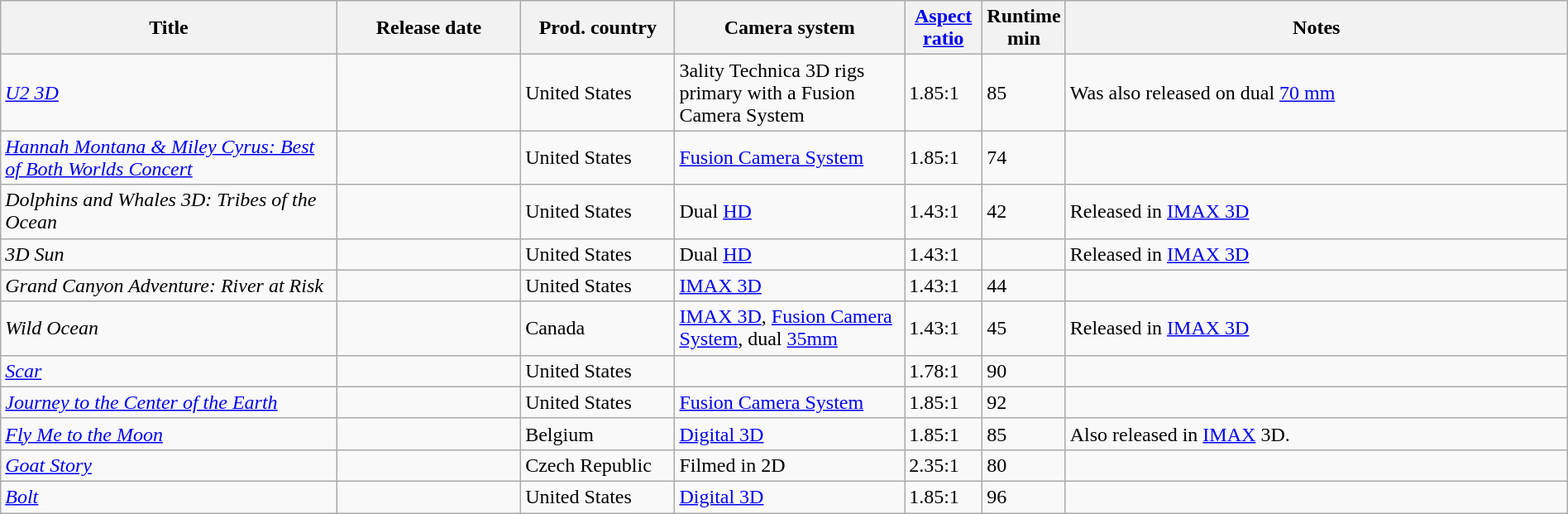<table class="wikitable sortable" width="100%">
<tr>
<th width="22%">Title</th>
<th width="12%">Release date</th>
<th width="10%">Prod. country</th>
<th width="15%">Camera system</th>
<th width="5%"><a href='#'>Aspect ratio</a></th>
<th width="3%">Runtime min</th>
<th width="33%" class="unsortable">Notes</th>
</tr>
<tr>
<td><em><a href='#'>U2 3D</a></em></td>
<td></td>
<td>United States</td>
<td>3ality Technica 3D rigs primary with a Fusion Camera System</td>
<td>1.85:1</td>
<td>85</td>
<td>Was also released on dual <a href='#'>70 mm</a></td>
</tr>
<tr>
<td><em><a href='#'>Hannah Montana & Miley Cyrus: Best of Both Worlds Concert</a></em></td>
<td></td>
<td>United States</td>
<td><a href='#'>Fusion Camera System</a></td>
<td>1.85:1</td>
<td>74</td>
<td></td>
</tr>
<tr>
<td><em>Dolphins and Whales 3D: Tribes of the Ocean</em></td>
<td></td>
<td>United States</td>
<td>Dual <a href='#'>HD</a></td>
<td>1.43:1</td>
<td>42</td>
<td>Released in <a href='#'>IMAX 3D</a></td>
</tr>
<tr>
<td><em>3D Sun</em></td>
<td></td>
<td>United States</td>
<td>Dual <a href='#'>HD</a></td>
<td>1.43:1</td>
<td></td>
<td>Released in <a href='#'>IMAX 3D</a></td>
</tr>
<tr>
<td><em>Grand Canyon Adventure: River at Risk</em></td>
<td></td>
<td>United States</td>
<td><a href='#'>IMAX 3D</a></td>
<td>1.43:1</td>
<td>44</td>
<td></td>
</tr>
<tr>
<td><em>Wild Ocean</em></td>
<td></td>
<td>Canada</td>
<td><a href='#'>IMAX 3D</a>, <a href='#'>Fusion Camera System</a>, dual <a href='#'>35mm</a></td>
<td>1.43:1</td>
<td>45</td>
<td>Released in <a href='#'>IMAX 3D</a></td>
</tr>
<tr>
<td><em><a href='#'>Scar</a></em></td>
<td></td>
<td>United States</td>
<td></td>
<td>1.78:1</td>
<td>90</td>
<td></td>
</tr>
<tr>
<td><em><a href='#'>Journey to the Center of the Earth</a></em></td>
<td></td>
<td>United States</td>
<td><a href='#'>Fusion Camera System</a></td>
<td>1.85:1</td>
<td>92</td>
<td></td>
</tr>
<tr>
<td><em><a href='#'>Fly Me to the Moon</a></em></td>
<td></td>
<td>Belgium</td>
<td><a href='#'>Digital 3D</a></td>
<td>1.85:1</td>
<td>85</td>
<td>Also released in <a href='#'>IMAX</a> 3D.</td>
</tr>
<tr>
<td><em><a href='#'>Goat Story</a></em></td>
<td></td>
<td>Czech Republic</td>
<td>Filmed in 2D</td>
<td>2.35:1</td>
<td>80</td>
<td></td>
</tr>
<tr>
<td><em><a href='#'>Bolt</a></em></td>
<td></td>
<td>United States</td>
<td><a href='#'>Digital 3D</a></td>
<td>1.85:1</td>
<td>96</td>
<td></td>
</tr>
</table>
